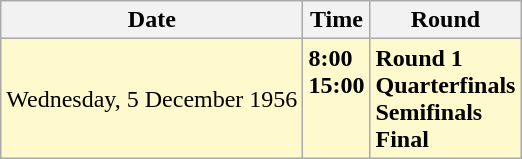<table class="wikitable">
<tr>
<th>Date</th>
<th>Time</th>
<th>Round</th>
</tr>
<tr style=background:lemonchiffon>
<td>Wednesday, 5 December 1956</td>
<td><strong>8:00</strong><br><strong>15:00</strong><br> <br> </td>
<td><strong>Round 1</strong><br><strong>Quarterfinals</strong><br><strong>Semifinals</strong><br><strong>Final</strong></td>
</tr>
</table>
